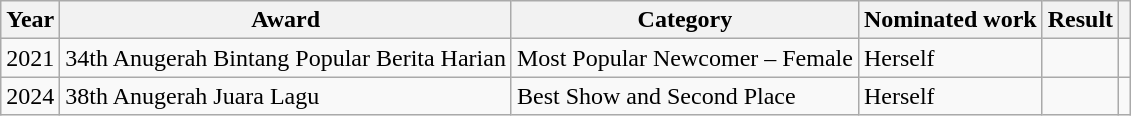<table class="wikitable">
<tr>
<th>Year</th>
<th>Award</th>
<th>Category</th>
<th>Nominated work</th>
<th>Result</th>
<th></th>
</tr>
<tr>
<td>2021</td>
<td>34th Anugerah Bintang Popular Berita Harian</td>
<td>Most Popular Newcomer – Female</td>
<td>Herself</td>
<td></td>
<td></td>
</tr>
<tr>
<td>2024</td>
<td>38th Anugerah Juara Lagu</td>
<td>Best Show and Second Place</td>
<td>Herself</td>
<td></td>
<td></td>
</tr>
</table>
